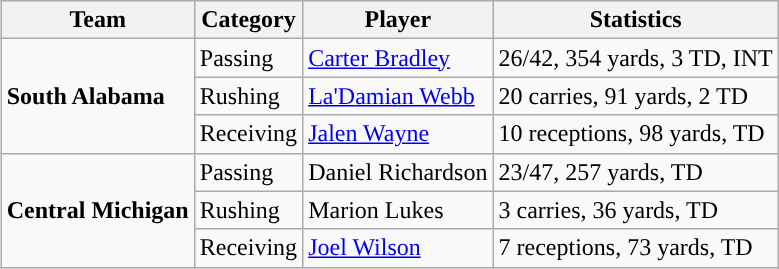<table class="wikitable" style="float: right;">
<tr>
<th>Team</th>
<th>Category</th>
<th>Player</th>
<th>Statistics</th>
</tr>
<tr>
<td rowspan=3><strong>South Alabama</strong></td>
<td>Passing</td>
<td><a href='#'>Carter Bradley</a></td>
<td>26/42, 354 yards, 3 TD, INT</td>
</tr>
<tr>
<td>Rushing</td>
<td><a href='#'>La'Damian Webb</a></td>
<td>20 carries, 91 yards, 2 TD</td>
</tr>
<tr>
<td>Receiving</td>
<td><a href='#'>Jalen Wayne</a></td>
<td>10 receptions, 98 yards, TD</td>
</tr>
<tr>
<td rowspan=3><strong>Central Michigan</strong></td>
<td>Passing</td>
<td>Daniel Richardson</td>
<td>23/47, 257 yards, TD</td>
</tr>
<tr>
<td>Rushing</td>
<td>Marion Lukes</td>
<td>3 carries, 36 yards, TD</td>
</tr>
<tr>
<td>Receiving</td>
<td><a href='#'>Joel Wilson</a></td>
<td>7 receptions, 73 yards, TD</td>
</tr>
</table>
